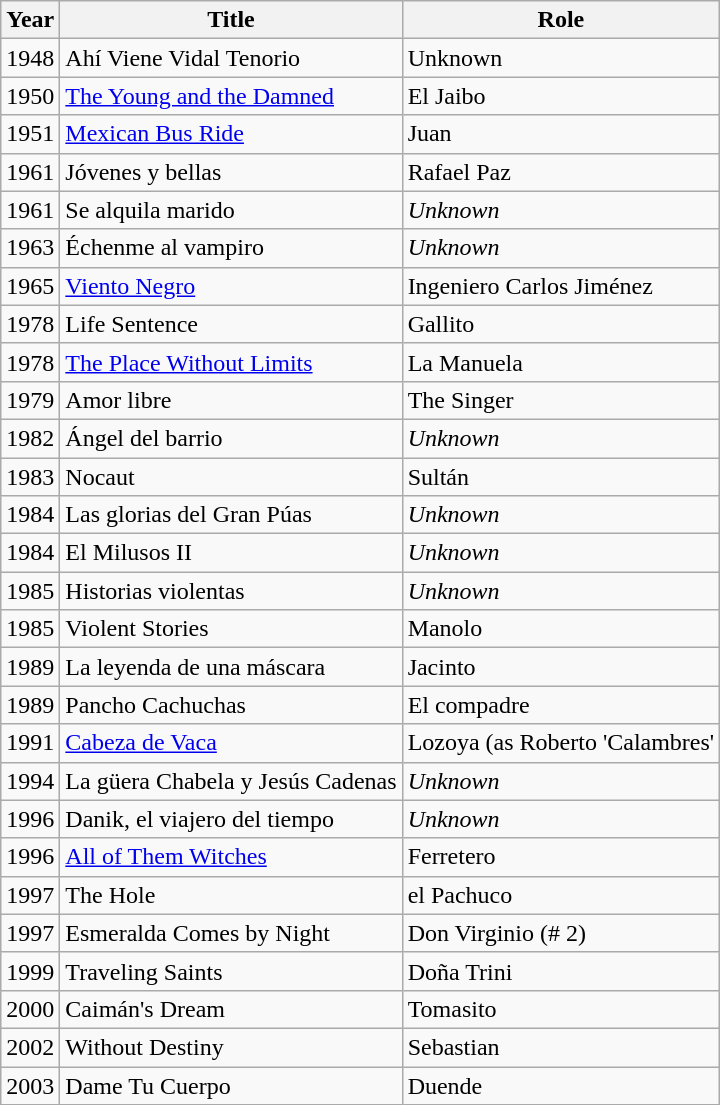<table class="wikitable sortable">
<tr>
<th>Year</th>
<th>Title</th>
<th>Role</th>
</tr>
<tr>
<td>1948</td>
<td>Ahí Viene Vidal Tenorio</td>
<td>Unknown</td>
</tr>
<tr>
<td>1950</td>
<td><a href='#'>The Young and the Damned</a></td>
<td>El Jaibo</td>
</tr>
<tr>
<td>1951</td>
<td><a href='#'>Mexican Bus Ride</a></td>
<td>Juan</td>
</tr>
<tr>
<td>1961</td>
<td>Jóvenes y bellas</td>
<td>Rafael Paz</td>
</tr>
<tr>
<td>1961</td>
<td>Se alquila marido</td>
<td><em>Unknown</em></td>
</tr>
<tr>
<td>1963</td>
<td>Échenme al vampiro</td>
<td><em>Unknown</em></td>
</tr>
<tr>
<td>1965</td>
<td><a href='#'>Viento Negro</a></td>
<td>Ingeniero Carlos Jiménez</td>
</tr>
<tr>
<td>1978</td>
<td>Life Sentence</td>
<td>Gallito</td>
</tr>
<tr>
<td>1978</td>
<td><a href='#'>The Place Without Limits</a></td>
<td>La Manuela</td>
</tr>
<tr>
<td>1979</td>
<td>Amor libre</td>
<td>The Singer</td>
</tr>
<tr>
<td>1982</td>
<td>Ángel del barrio</td>
<td><em>Unknown</em></td>
</tr>
<tr>
<td>1983</td>
<td>Nocaut</td>
<td>Sultán</td>
</tr>
<tr>
<td>1984</td>
<td>Las glorias del Gran Púas</td>
<td><em>Unknown</em></td>
</tr>
<tr>
<td>1984</td>
<td>El Milusos II</td>
<td><em>Unknown</em></td>
</tr>
<tr>
<td>1985</td>
<td>Historias violentas</td>
<td><em>Unknown</em></td>
</tr>
<tr>
<td>1985</td>
<td>Violent Stories</td>
<td>Manolo</td>
</tr>
<tr>
<td>1989</td>
<td>La leyenda de una máscara</td>
<td>Jacinto</td>
</tr>
<tr>
<td>1989</td>
<td>Pancho Cachuchas</td>
<td>El compadre</td>
</tr>
<tr>
<td>1991</td>
<td><a href='#'>Cabeza de Vaca</a></td>
<td>Lozoya (as Roberto 'Calambres'</td>
</tr>
<tr>
<td>1994</td>
<td>La güera Chabela y Jesús Cadenas</td>
<td><em>Unknown</em></td>
</tr>
<tr>
<td>1996</td>
<td>Danik, el viajero del tiempo</td>
<td><em>Unknown</em></td>
</tr>
<tr>
<td>1996</td>
<td><a href='#'>All of Them Witches</a></td>
<td>Ferretero</td>
</tr>
<tr>
<td>1997</td>
<td>The Hole</td>
<td>el Pachuco</td>
</tr>
<tr>
<td>1997</td>
<td>Esmeralda Comes by Night</td>
<td>Don Virginio (# 2)</td>
</tr>
<tr>
<td>1999</td>
<td>Traveling Saints</td>
<td>Doña Trini</td>
</tr>
<tr>
<td>2000</td>
<td>Caimán's Dream</td>
<td>Tomasito</td>
</tr>
<tr>
<td>2002</td>
<td>Without Destiny</td>
<td>Sebastian</td>
</tr>
<tr>
<td>2003</td>
<td>Dame Tu Cuerpo</td>
<td>Duende</td>
</tr>
</table>
